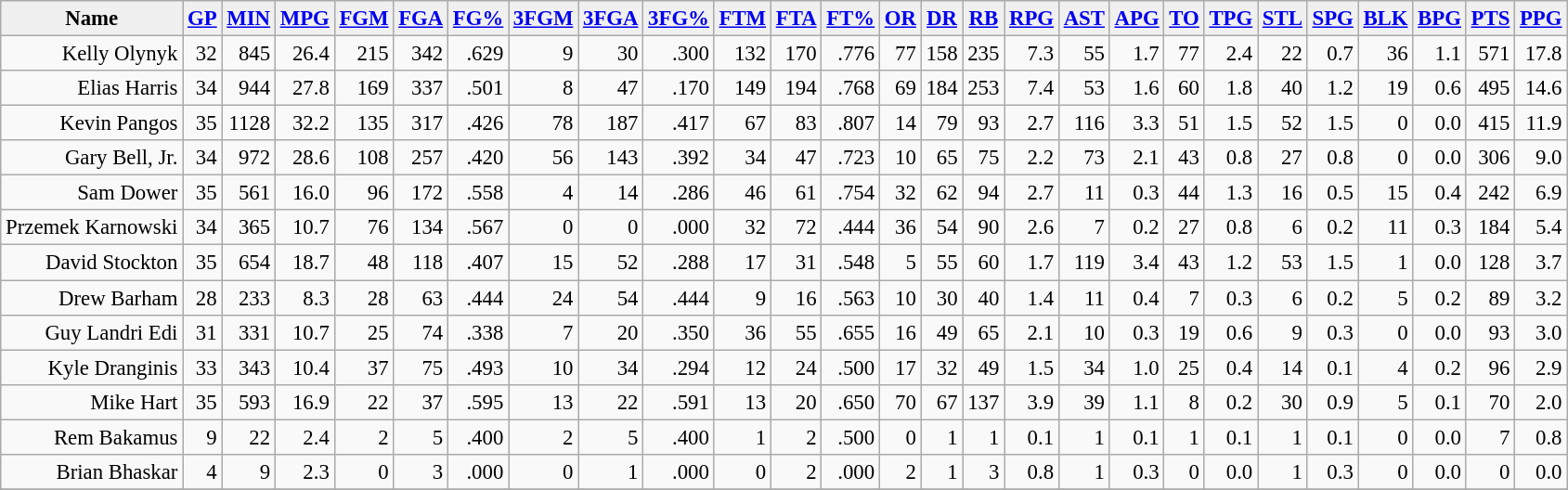<table class="wikitable sortable" style="text-align:right;font-size: 95%">
<tr>
<td style="text-align:center; background:#f0f0f0;"><strong>Name</strong></td>
<td style="text-align:center; background:#f0f0f0;"><strong><a href='#'>GP</a></strong></td>
<td style="text-align:center; background:#f0f0f0;"><strong><a href='#'>MIN</a></strong></td>
<td style="text-align:center; background:#f0f0f0;"><strong><a href='#'>MPG</a></strong></td>
<td style="text-align:center; background:#f0f0f0;"><strong><a href='#'>FGM</a></strong></td>
<td style="text-align:center; background:#f0f0f0;"><strong><a href='#'>FGA</a></strong></td>
<td style="text-align:center; background:#f0f0f0;"><strong><a href='#'>FG%</a></strong></td>
<td style="text-align:center; background:#f0f0f0;"><strong><a href='#'>3FGM</a></strong></td>
<td style="text-align:center; background:#f0f0f0;"><strong><a href='#'>3FGA</a></strong></td>
<td style="text-align:center; background:#f0f0f0;"><strong><a href='#'>3FG%</a></strong></td>
<td style="text-align:center; background:#f0f0f0;"><strong><a href='#'>FTM</a></strong></td>
<td style="text-align:center; background:#f0f0f0;"><strong><a href='#'>FTA</a></strong></td>
<td style="text-align:center; background:#f0f0f0;"><strong><a href='#'>FT%</a></strong></td>
<td style="text-align:center; background:#f0f0f0;"><strong><a href='#'>OR</a></strong></td>
<td style="text-align:center; background:#f0f0f0;"><strong><a href='#'>DR</a></strong></td>
<td style="text-align:center; background:#f0f0f0;"><strong><a href='#'>RB</a></strong></td>
<td style="text-align:center; background:#f0f0f0;"><strong><a href='#'>RPG</a></strong></td>
<td style="text-align:center; background:#f0f0f0;"><strong><a href='#'>AST</a></strong></td>
<td style="text-align:center; background:#f0f0f0;"><strong><a href='#'>APG</a></strong></td>
<td style="text-align:center; background:#f0f0f0;"><strong><a href='#'>TO</a></strong></td>
<td style="text-align:center; background:#f0f0f0;"><strong><a href='#'>TPG</a></strong></td>
<td style="text-align:center; background:#f0f0f0;"><strong><a href='#'>STL</a></strong></td>
<td style="text-align:center; background:#f0f0f0;"><strong><a href='#'>SPG</a></strong></td>
<td style="text-align:center; background:#f0f0f0;"><strong><a href='#'>BLK</a></strong></td>
<td style="text-align:center; background:#f0f0f0;"><strong><a href='#'>BPG</a></strong></td>
<td style="text-align:center; background:#f0f0f0;"><strong><a href='#'>PTS</a></strong></td>
<td style="text-align:center; background:#f0f0f0;"><strong><a href='#'>PPG</a></strong></td>
</tr>
<tr>
<td>Kelly Olynyk</td>
<td>32</td>
<td>845</td>
<td>26.4</td>
<td>215</td>
<td>342</td>
<td>.629</td>
<td>9</td>
<td>30</td>
<td>.300</td>
<td>132</td>
<td>170</td>
<td>.776</td>
<td>77</td>
<td>158</td>
<td>235</td>
<td>7.3</td>
<td>55</td>
<td>1.7</td>
<td>77</td>
<td>2.4</td>
<td>22</td>
<td>0.7</td>
<td>36</td>
<td>1.1</td>
<td>571</td>
<td>17.8</td>
</tr>
<tr>
<td>Elias Harris</td>
<td>34</td>
<td>944</td>
<td>27.8</td>
<td>169</td>
<td>337</td>
<td>.501</td>
<td>8</td>
<td>47</td>
<td>.170</td>
<td>149</td>
<td>194</td>
<td>.768</td>
<td>69</td>
<td>184</td>
<td>253</td>
<td>7.4</td>
<td>53</td>
<td>1.6</td>
<td>60</td>
<td>1.8</td>
<td>40</td>
<td>1.2</td>
<td>19</td>
<td>0.6</td>
<td>495</td>
<td>14.6</td>
</tr>
<tr>
<td>Kevin Pangos</td>
<td>35</td>
<td>1128</td>
<td>32.2</td>
<td>135</td>
<td>317</td>
<td>.426</td>
<td>78</td>
<td>187</td>
<td>.417</td>
<td>67</td>
<td>83</td>
<td>.807</td>
<td>14</td>
<td>79</td>
<td>93</td>
<td>2.7</td>
<td>116</td>
<td>3.3</td>
<td>51</td>
<td>1.5</td>
<td>52</td>
<td>1.5</td>
<td>0</td>
<td>0.0</td>
<td>415</td>
<td>11.9</td>
</tr>
<tr>
<td>Gary Bell, Jr.</td>
<td>34</td>
<td>972</td>
<td>28.6</td>
<td>108</td>
<td>257</td>
<td>.420</td>
<td>56</td>
<td>143</td>
<td>.392</td>
<td>34</td>
<td>47</td>
<td>.723</td>
<td>10</td>
<td>65</td>
<td>75</td>
<td>2.2</td>
<td>73</td>
<td>2.1</td>
<td>43</td>
<td>0.8</td>
<td>27</td>
<td>0.8</td>
<td>0</td>
<td>0.0</td>
<td>306</td>
<td>9.0</td>
</tr>
<tr>
<td>Sam Dower</td>
<td>35</td>
<td>561</td>
<td>16.0</td>
<td>96</td>
<td>172</td>
<td>.558</td>
<td>4</td>
<td>14</td>
<td>.286</td>
<td>46</td>
<td>61</td>
<td>.754</td>
<td>32</td>
<td>62</td>
<td>94</td>
<td>2.7</td>
<td>11</td>
<td>0.3</td>
<td>44</td>
<td>1.3</td>
<td>16</td>
<td>0.5</td>
<td>15</td>
<td>0.4</td>
<td>242</td>
<td>6.9</td>
</tr>
<tr>
<td>Przemek Karnowski</td>
<td>34</td>
<td>365</td>
<td>10.7</td>
<td>76</td>
<td>134</td>
<td>.567</td>
<td>0</td>
<td>0</td>
<td>.000</td>
<td>32</td>
<td>72</td>
<td>.444</td>
<td>36</td>
<td>54</td>
<td>90</td>
<td>2.6</td>
<td>7</td>
<td>0.2</td>
<td>27</td>
<td>0.8</td>
<td>6</td>
<td>0.2</td>
<td>11</td>
<td>0.3</td>
<td>184</td>
<td>5.4</td>
</tr>
<tr>
<td>David Stockton</td>
<td>35</td>
<td>654</td>
<td>18.7</td>
<td>48</td>
<td>118</td>
<td>.407</td>
<td>15</td>
<td>52</td>
<td>.288</td>
<td>17</td>
<td>31</td>
<td>.548</td>
<td>5</td>
<td>55</td>
<td>60</td>
<td>1.7</td>
<td>119</td>
<td>3.4</td>
<td>43</td>
<td>1.2</td>
<td>53</td>
<td>1.5</td>
<td>1</td>
<td>0.0</td>
<td>128</td>
<td>3.7</td>
</tr>
<tr>
<td>Drew Barham</td>
<td>28</td>
<td>233</td>
<td>8.3</td>
<td>28</td>
<td>63</td>
<td>.444</td>
<td>24</td>
<td>54</td>
<td>.444</td>
<td>9</td>
<td>16</td>
<td>.563</td>
<td>10</td>
<td>30</td>
<td>40</td>
<td>1.4</td>
<td>11</td>
<td>0.4</td>
<td>7</td>
<td>0.3</td>
<td>6</td>
<td>0.2</td>
<td>5</td>
<td>0.2</td>
<td>89</td>
<td>3.2</td>
</tr>
<tr>
<td>Guy Landri Edi</td>
<td>31</td>
<td>331</td>
<td>10.7</td>
<td>25</td>
<td>74</td>
<td>.338</td>
<td>7</td>
<td>20</td>
<td>.350</td>
<td>36</td>
<td>55</td>
<td>.655</td>
<td>16</td>
<td>49</td>
<td>65</td>
<td>2.1</td>
<td>10</td>
<td>0.3</td>
<td>19</td>
<td>0.6</td>
<td>9</td>
<td>0.3</td>
<td>0</td>
<td>0.0</td>
<td>93</td>
<td>3.0</td>
</tr>
<tr>
<td>Kyle Dranginis</td>
<td>33</td>
<td>343</td>
<td>10.4</td>
<td>37</td>
<td>75</td>
<td>.493</td>
<td>10</td>
<td>34</td>
<td>.294</td>
<td>12</td>
<td>24</td>
<td>.500</td>
<td>17</td>
<td>32</td>
<td>49</td>
<td>1.5</td>
<td>34</td>
<td>1.0</td>
<td>25</td>
<td>0.4</td>
<td>14</td>
<td>0.1</td>
<td>4</td>
<td>0.2</td>
<td>96</td>
<td>2.9</td>
</tr>
<tr>
<td>Mike Hart</td>
<td>35</td>
<td>593</td>
<td>16.9</td>
<td>22</td>
<td>37</td>
<td>.595</td>
<td>13</td>
<td>22</td>
<td>.591</td>
<td>13</td>
<td>20</td>
<td>.650</td>
<td>70</td>
<td>67</td>
<td>137</td>
<td>3.9</td>
<td>39</td>
<td>1.1</td>
<td>8</td>
<td>0.2</td>
<td>30</td>
<td>0.9</td>
<td>5</td>
<td>0.1</td>
<td>70</td>
<td>2.0</td>
</tr>
<tr>
<td>Rem Bakamus</td>
<td>9</td>
<td>22</td>
<td>2.4</td>
<td>2</td>
<td>5</td>
<td>.400</td>
<td>2</td>
<td>5</td>
<td>.400</td>
<td>1</td>
<td>2</td>
<td>.500</td>
<td>0</td>
<td>1</td>
<td>1</td>
<td>0.1</td>
<td>1</td>
<td>0.1</td>
<td>1</td>
<td>0.1</td>
<td>1</td>
<td>0.1</td>
<td>0</td>
<td>0.0</td>
<td>7</td>
<td>0.8</td>
</tr>
<tr>
<td>Brian Bhaskar</td>
<td>4</td>
<td>9</td>
<td>2.3</td>
<td>0</td>
<td>3</td>
<td>.000</td>
<td>0</td>
<td>1</td>
<td>.000</td>
<td>0</td>
<td>2</td>
<td>.000</td>
<td>2</td>
<td>1</td>
<td>3</td>
<td>0.8</td>
<td>1</td>
<td>0.3</td>
<td>0</td>
<td>0.0</td>
<td>1</td>
<td>0.3</td>
<td>0</td>
<td>0.0</td>
<td>0</td>
<td>0.0</td>
</tr>
<tr>
</tr>
</table>
